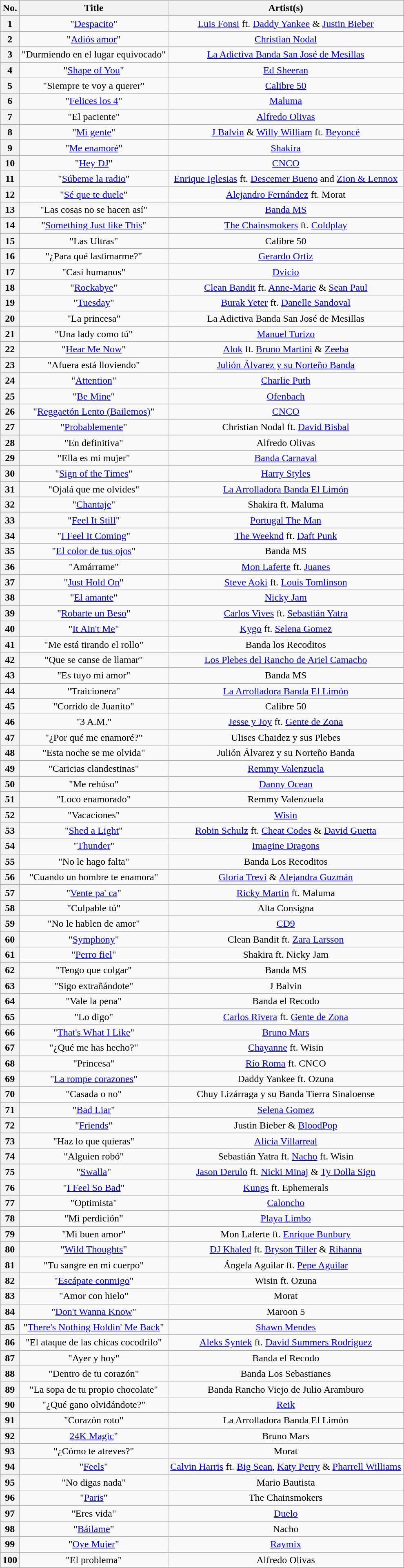<table class="wikitable sortable" style="text-align: center">
<tr>
<th scope="col">No.</th>
<th scope="col">Title</th>
<th scope="col">Artist(s)</th>
</tr>
<tr>
<th scope="row">1</th>
<td>"<a href='#'>Despacito</a>"</td>
<td><a href='#'>Luis Fonsi</a> ft. <a href='#'>Daddy Yankee</a> & <a href='#'>Justin Bieber</a></td>
</tr>
<tr>
<th scope="row">2</th>
<td>"<a href='#'>Adiós amor</a>"</td>
<td><a href='#'>Christian Nodal</a></td>
</tr>
<tr>
<th scope="row">3</th>
<td>"Durmiendo en el lugar equivocado"</td>
<td><a href='#'>La Adictiva Banda San José de Mesillas</a></td>
</tr>
<tr>
<th scope="row">4</th>
<td>"<a href='#'>Shape of You</a>"</td>
<td><a href='#'>Ed Sheeran</a></td>
</tr>
<tr>
<th scope="row">5</th>
<td>"Siempre te voy a querer"</td>
<td><a href='#'>Calibre 50</a></td>
</tr>
<tr>
<th scope="row">6</th>
<td>"<a href='#'>Felices los 4</a>"</td>
<td><a href='#'>Maluma</a></td>
</tr>
<tr>
<th scope="row">7</th>
<td>"El paciente"</td>
<td><a href='#'>Alfredo Olivas</a></td>
</tr>
<tr>
<th scope="row">8</th>
<td>"<a href='#'>Mi gente</a>"</td>
<td><a href='#'>J Balvin</a> & <a href='#'>Willy William</a> ft. <a href='#'>Beyoncé</a></td>
</tr>
<tr>
<th scope="row">9</th>
<td>"<a href='#'>Me enamoré</a>"</td>
<td><a href='#'>Shakira</a></td>
</tr>
<tr>
<th scope="row">10</th>
<td>"<a href='#'>Hey DJ</a>"</td>
<td><a href='#'>CNCO</a></td>
</tr>
<tr>
<th scope="row">11</th>
<td>"<a href='#'>Súbeme la radio</a>"</td>
<td><a href='#'>Enrique Iglesias</a> ft. <a href='#'>Descemer Bueno</a> and <a href='#'>Zion & Lennox</a></td>
</tr>
<tr>
<th scope="row">12</th>
<td>"<a href='#'>Sé que te duele</a>"</td>
<td><a href='#'>Alejandro Fernández</a> ft. Morat</td>
</tr>
<tr>
<th scope="row">13</th>
<td>"Las cosas no se hacen así"</td>
<td><a href='#'>Banda MS</a></td>
</tr>
<tr>
<th scope="row">14</th>
<td>"<a href='#'>Something Just like This</a>"</td>
<td><a href='#'>The Chainsmokers</a> ft. <a href='#'>Coldplay</a></td>
</tr>
<tr>
<th scope="row">15</th>
<td>"Las Ultras"</td>
<td>Calibre 50</td>
</tr>
<tr>
<th scope="row">16</th>
<td>"¿Para qué lastimarme?"</td>
<td><a href='#'>Gerardo Ortiz</a></td>
</tr>
<tr>
<th scope="row">17</th>
<td>"Casi humanos"</td>
<td><a href='#'>Dvicio</a></td>
</tr>
<tr>
<th scope="row">18</th>
<td>"<a href='#'>Rockabye</a>"</td>
<td><a href='#'>Clean Bandit</a> ft. <a href='#'>Anne-Marie</a> & <a href='#'>Sean Paul</a></td>
</tr>
<tr>
<th scope="row">19</th>
<td>"<a href='#'>Tuesday</a>"</td>
<td><a href='#'>Burak Yeter</a> ft. <a href='#'>Danelle Sandoval</a></td>
</tr>
<tr>
<th scope="row">20</th>
<td>"La princesa"</td>
<td>La Adictiva Banda San José de Mesillas</td>
</tr>
<tr>
<th scope="row">21</th>
<td>"Una lady como tú"</td>
<td><a href='#'>Manuel Turizo</a></td>
</tr>
<tr>
<th scope="row">22</th>
<td>"<a href='#'>Hear Me Now</a>"</td>
<td><a href='#'>Alok</a> ft. <a href='#'>Bruno Martini</a> & <a href='#'>Zeeba</a></td>
</tr>
<tr>
<th scope="row">23</th>
<td>"Afuera está lloviendo"</td>
<td><a href='#'>Julión Álvarez y su Norteño Banda</a></td>
</tr>
<tr>
<th scope="row">24</th>
<td>"<a href='#'>Attention</a>"</td>
<td><a href='#'>Charlie Puth</a></td>
</tr>
<tr>
<th scope="row">25</th>
<td>"<a href='#'>Be Mine</a>"</td>
<td><a href='#'>Ofenbach</a></td>
</tr>
<tr>
<th scope="row">26</th>
<td>"<a href='#'>Reggaetón Lento (Bailemos)</a>"</td>
<td><a href='#'>CNCO</a></td>
</tr>
<tr>
<th scope="row">27</th>
<td>"<a href='#'>Probablemente</a>"</td>
<td>Christian Nodal ft. <a href='#'>David Bisbal</a></td>
</tr>
<tr>
<th scope="row">28</th>
<td>"En definitiva"</td>
<td>Alfredo Olivas</td>
</tr>
<tr>
<th scope="row">29</th>
<td>"Ella es mi mujer"</td>
<td><a href='#'>Banda Carnaval</a></td>
</tr>
<tr>
<th scope="row">30</th>
<td>"<a href='#'>Sign of the Times</a>"</td>
<td><a href='#'>Harry Styles</a></td>
</tr>
<tr>
<th scope="row">31</th>
<td>"Ojalá que me olvides"</td>
<td><a href='#'>La Arrolladora Banda El Limón</a></td>
</tr>
<tr>
<th scope="row">32</th>
<td>"<a href='#'>Chantaje</a>"</td>
<td>Shakira ft. Maluma</td>
</tr>
<tr>
<th scope="row">33</th>
<td>"<a href='#'>Feel It Still</a>"</td>
<td><a href='#'>Portugal The Man</a></td>
</tr>
<tr>
<th scope="row">34</th>
<td>"<a href='#'>I Feel It Coming</a>"</td>
<td><a href='#'>The Weeknd</a> ft. <a href='#'>Daft Punk</a></td>
</tr>
<tr>
<th scope="row">35</th>
<td>"<a href='#'>El color de tus ojos</a>"</td>
<td>Banda MS</td>
</tr>
<tr>
<th scope="row">36</th>
<td>"Amárrame"</td>
<td><a href='#'>Mon Laferte</a> ft. <a href='#'>Juanes</a></td>
</tr>
<tr>
<th scope="row">37</th>
<td>"<a href='#'>Just Hold On</a>"</td>
<td><a href='#'>Steve Aoki</a> ft. <a href='#'>Louis Tomlinson</a></td>
</tr>
<tr>
<th scope="row">38</th>
<td>"<a href='#'>El amante</a>"</td>
<td><a href='#'>Nicky Jam</a></td>
</tr>
<tr>
<th scope="row">39</th>
<td>"<a href='#'>Robarte un Beso</a>"</td>
<td><a href='#'>Carlos Vives</a> ft. <a href='#'>Sebastián Yatra</a></td>
</tr>
<tr>
<th scope="row">40</th>
<td>"<a href='#'>It Ain't Me</a>"</td>
<td><a href='#'>Kygo</a> ft. <a href='#'>Selena Gomez</a></td>
</tr>
<tr>
<th scope="row">41</th>
<td>"Me está tirando el rollo"</td>
<td>Banda los Recoditos</td>
</tr>
<tr>
<th scope="row">42</th>
<td>"Que se canse de llamar"</td>
<td><a href='#'>Los Plebes del Rancho de Ariel Camacho</a></td>
</tr>
<tr>
<th scope="row">43</th>
<td>"Es tuyo mi amor"</td>
<td>Banda MS</td>
</tr>
<tr>
<th scope="row">44</th>
<td>"Traicionera"</td>
<td><a href='#'>La Arrolladora Banda El Limón</a></td>
</tr>
<tr>
<th scope="row">45</th>
<td>"Corrido de Juanito"</td>
<td>Calibre 50</td>
</tr>
<tr>
<th scope="row">46</th>
<td>"3 A.M."</td>
<td><a href='#'>Jesse y Joy</a> ft. <a href='#'>Gente de Zona</a></td>
</tr>
<tr>
<th scope="row">47</th>
<td>"¿Por qué me enamoré?"</td>
<td>Ulises Chaidez y sus Plebes</td>
</tr>
<tr>
<th scope="row">48</th>
<td>"Esta noche se me olvida"</td>
<td>Julión Álvarez y su Norteño Banda</td>
</tr>
<tr>
<th scope="row">49</th>
<td>"Caricias clandestinas"</td>
<td><a href='#'>Remmy Valenzuela</a></td>
</tr>
<tr>
<th scope="row">50</th>
<td>"Me rehúso"</td>
<td><a href='#'>Danny Ocean</a></td>
</tr>
<tr>
<th scope="row">51</th>
<td>"Loco enamorado"</td>
<td>Remmy Valenzuela</td>
</tr>
<tr>
<th scope="row">52</th>
<td>"Vacaciones"</td>
<td><a href='#'>Wisin</a></td>
</tr>
<tr>
<th scope="row">53</th>
<td>"<a href='#'>Shed a Light</a>"</td>
<td><a href='#'>Robin Schulz</a> ft. <a href='#'>Cheat Codes</a> & <a href='#'>David Guetta</a></td>
</tr>
<tr>
<th scope="row">54</th>
<td>"<a href='#'>Thunder</a>"</td>
<td><a href='#'>Imagine Dragons</a></td>
</tr>
<tr>
<th scope="row">55</th>
<td>"No le hago falta"</td>
<td>Banda Los Recoditos</td>
</tr>
<tr>
<th scope="row">56</th>
<td>"Cuando un hombre te enamora"</td>
<td><a href='#'>Gloria Trevi</a> & <a href='#'>Alejandra Guzmán</a></td>
</tr>
<tr>
<th scope="row">57</th>
<td>"<a href='#'>Vente pa' ca</a>"</td>
<td><a href='#'>Ricky Martin</a> ft. Maluma</td>
</tr>
<tr>
<th scope="row">58</th>
<td>"Culpable tú"</td>
<td>Alta Consigna</td>
</tr>
<tr>
<th scope="row">59</th>
<td>"No le hablen de amor"</td>
<td><a href='#'>CD9</a></td>
</tr>
<tr>
<th scope="row">60</th>
<td>"<a href='#'>Symphony</a>"</td>
<td>Clean Bandit ft. <a href='#'>Zara Larsson</a></td>
</tr>
<tr>
<th scope="row">61</th>
<td>"<a href='#'>Perro fiel</a>"</td>
<td>Shakira ft. Nicky Jam</td>
</tr>
<tr>
<th scope="row">62</th>
<td>"Tengo que colgar"</td>
<td>Banda MS</td>
</tr>
<tr>
<th scope="row">63</th>
<td>"Sigo extrañándote"</td>
<td>J Balvin</td>
</tr>
<tr>
<th scope="row">64</th>
<td>"Vale la pena"</td>
<td>Banda el Recodo</td>
</tr>
<tr>
<th scope="row">65</th>
<td>"Lo digo"</td>
<td><a href='#'>Carlos Rivera</a> ft. <a href='#'>Gente de Zona</a></td>
</tr>
<tr>
<th scope="row">66</th>
<td>"<a href='#'>That's What I Like</a>"</td>
<td><a href='#'>Bruno Mars</a></td>
</tr>
<tr>
<th scope="row">67</th>
<td>"¿Qué me has hecho?"</td>
<td><a href='#'>Chayanne</a> ft. Wisin</td>
</tr>
<tr>
<th scope="row">68</th>
<td>"Princesa"</td>
<td><a href='#'>Río Roma</a> ft. CNCO</td>
</tr>
<tr>
<th scope="row">69</th>
<td>"<a href='#'>La rompe corazones</a>"</td>
<td>Daddy Yankee ft. Ozuna</td>
</tr>
<tr>
<th scope="row">70</th>
<td>"Casada o no"</td>
<td>Chuy Lizárraga y su Banda Tierra Sinaloense</td>
</tr>
<tr>
<th scope="row">71</th>
<td>"<a href='#'>Bad Liar</a>"</td>
<td><a href='#'>Selena Gomez</a></td>
</tr>
<tr>
<th scope="row">72</th>
<td>"<a href='#'>Friends</a>"</td>
<td>Justin Bieber & <a href='#'>BloodPop</a></td>
</tr>
<tr>
<th scope="row">73</th>
<td>"Haz lo que quieras"</td>
<td><a href='#'>Alicia Villarreal</a></td>
</tr>
<tr>
<th scope="row">74</th>
<td>"Alguien robó"</td>
<td>Sebastián Yatra ft. <a href='#'>Nacho</a> ft. Wisin</td>
</tr>
<tr>
<th scope="row">75</th>
<td>"<a href='#'>Swalla</a>"</td>
<td><a href='#'>Jason Derulo</a> ft. <a href='#'>Nicki Minaj</a> & <a href='#'>Ty Dolla Sign</a></td>
</tr>
<tr>
<th scope="row">76</th>
<td>"<a href='#'>I Feel So Bad</a>"</td>
<td><a href='#'>Kungs</a> ft. Ephemerals</td>
</tr>
<tr>
<th scope="row">77</th>
<td>"Optimista"</td>
<td><a href='#'>Caloncho</a></td>
</tr>
<tr>
<th scope="row">78</th>
<td>"Mi perdición"</td>
<td><a href='#'>Playa Limbo</a></td>
</tr>
<tr>
<th scope="row">79</th>
<td>"Mi buen amor"</td>
<td>Mon Laferte ft. <a href='#'>Enrique Bunbury</a></td>
</tr>
<tr>
<th scope="row">80</th>
<td>"<a href='#'>Wild Thoughts</a>"</td>
<td><a href='#'>DJ Khaled</a> ft. <a href='#'>Bryson Tiller</a> & <a href='#'>Rihanna</a></td>
</tr>
<tr>
<th scope="row">81</th>
<td>"Tu sangre en mi cuerpo"</td>
<td>Ángela Aguilar ft. <a href='#'>Pepe Aguilar</a></td>
</tr>
<tr>
<th scope="row">82</th>
<td>"<a href='#'>Escápate conmigo</a>"</td>
<td>Wisin ft. Ozuna</td>
</tr>
<tr>
<th scope="row">83</th>
<td>"Amor con hielo"</td>
<td>Morat</td>
</tr>
<tr>
<th scope="row">84</th>
<td>"<a href='#'>Don't Wanna Know</a>"</td>
<td>Maroon 5</td>
</tr>
<tr>
<th scope="row">85</th>
<td>"<a href='#'>There's Nothing Holdin' Me Back</a>"</td>
<td><a href='#'>Shawn Mendes</a></td>
</tr>
<tr>
<th scope="row">86</th>
<td>"El ataque de las chicas cocodrilo"</td>
<td><a href='#'>Aleks Syntek</a> ft. <a href='#'>David Summers Rodríguez</a></td>
</tr>
<tr>
<th scope="row">87</th>
<td>"Ayer y hoy"</td>
<td>Banda el Recodo</td>
</tr>
<tr>
<th scope="row">88</th>
<td>"Dentro de tu corazón"</td>
<td>Banda Los Sebastianes</td>
</tr>
<tr>
<th scope="row">89</th>
<td>"La sopa de tu propio chocolate"</td>
<td>Banda Rancho Viejo de Julio Aramburo</td>
</tr>
<tr>
<th scope="row">90</th>
<td>"¿Qué gano olvidándote?"</td>
<td><a href='#'>Reik</a></td>
</tr>
<tr>
<th scope="row">91</th>
<td>"Corazón roto"</td>
<td>La Arrolladora Banda El Limón</td>
</tr>
<tr>
<th scope="row">92</th>
<td><a href='#'>24K Magic</a>"</td>
<td>Bruno Mars</td>
</tr>
<tr>
<th scope="row">93</th>
<td>"¿Cómo te atreves?"</td>
<td>Morat</td>
</tr>
<tr>
<th scope="row">94</th>
<td>"<a href='#'>Feels</a>"</td>
<td><a href='#'>Calvin Harris</a> ft. <a href='#'>Big Sean</a>, <a href='#'>Katy Perry</a> & <a href='#'>Pharrell Williams</a></td>
</tr>
<tr>
<th scope="row">95</th>
<td>"No digas nada"</td>
<td>Mario Bautista</td>
</tr>
<tr>
<th scope="row">96</th>
<td>"<a href='#'>Paris</a>"</td>
<td>The Chainsmokers</td>
</tr>
<tr>
<th scope="row">97</th>
<td>"Eres vida"</td>
<td><a href='#'>Duelo</a></td>
</tr>
<tr>
<th scope="row">98</th>
<td>"<a href='#'>Báilame</a>"</td>
<td>Nacho</td>
</tr>
<tr>
<th scope="row">99</th>
<td>"<a href='#'>Oye Mujer</a>"</td>
<td><a href='#'>Raymix</a></td>
</tr>
<tr>
<th scope="row">100</th>
<td>"El problema"</td>
<td>Alfredo Olivas</td>
</tr>
<tr>
</tr>
</table>
